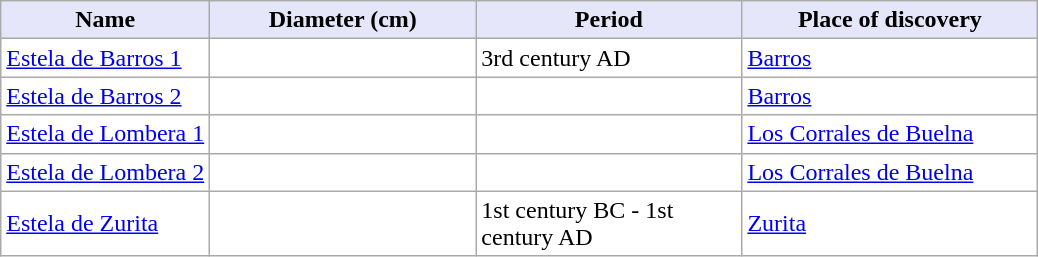<table class="wikitable" border="0" style="background:#ffffff" align="top" class="sortable wikitable">
<tr>
<th style="background:Lavender; color:Black">Name</th>
<th width="170 px" style="background:Lavender; color:Black">Diameter (cm)</th>
<th width="170 px" style="background:Lavender; color:Black">Period</th>
<th width="190 px" style="background:Lavender; color:Black">Place of discovery</th>
</tr>
<tr>
<td><a href='#'>Estela de Barros 1</a></td>
<td></td>
<td>3rd century AD</td>
<td><a href='#'>Barros</a></td>
</tr>
<tr>
<td><a href='#'>Estela de Barros 2</a></td>
<td></td>
<td></td>
<td><a href='#'>Barros</a></td>
</tr>
<tr>
<td><a href='#'>Estela de Lombera 1</a></td>
<td></td>
<td></td>
<td><a href='#'>Los Corrales de Buelna</a></td>
</tr>
<tr>
<td><a href='#'>Estela de Lombera 2</a></td>
<td></td>
<td></td>
<td><a href='#'>Los Corrales de Buelna</a></td>
</tr>
<tr>
<td><a href='#'>Estela de Zurita</a></td>
<td></td>
<td>1st century BC - 1st century AD</td>
<td><a href='#'>Zurita</a></td>
</tr>
</table>
